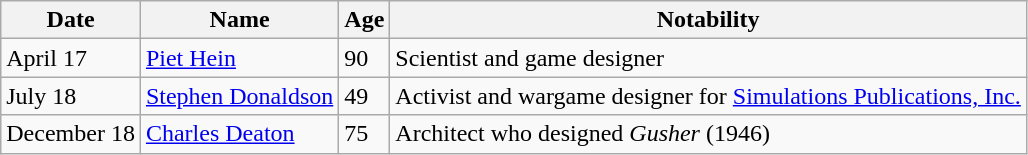<table class="wikitable">
<tr>
<th>Date</th>
<th>Name</th>
<th>Age</th>
<th>Notability</th>
</tr>
<tr>
<td>April 17</td>
<td><a href='#'>Piet Hein</a></td>
<td>90</td>
<td>Scientist and game designer</td>
</tr>
<tr>
<td>July 18</td>
<td><a href='#'>Stephen Donaldson</a></td>
<td>49</td>
<td>Activist and wargame designer for <a href='#'>Simulations Publications, Inc.</a></td>
</tr>
<tr>
<td>December 18</td>
<td><a href='#'>Charles Deaton</a></td>
<td>75</td>
<td>Architect who designed <em>Gusher</em> (1946)</td>
</tr>
</table>
